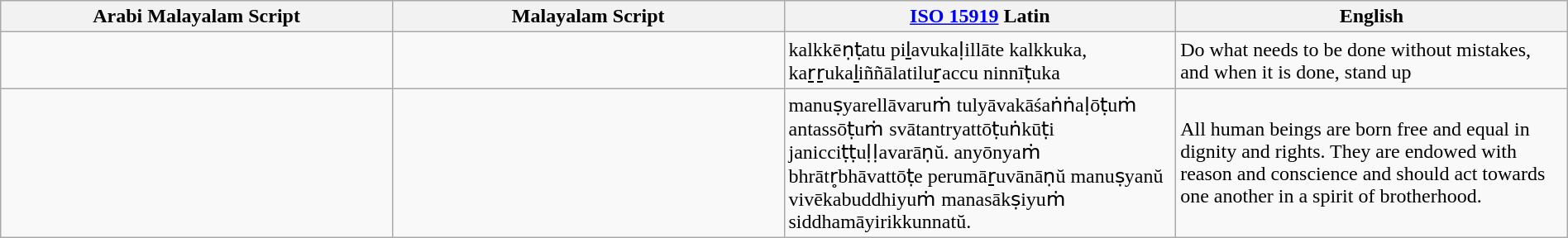<table class="wikitable" style="table-layout:fixed;width:100%">
<tr>
<th>Arabi Malayalam Script</th>
<th>Malayalam Script</th>
<th><a href='#'>ISO 15919</a> Latin</th>
<th>English</th>
</tr>
<tr>
<td dir="rtl" style="font-size:110%;line-height:1.65;"></td>
<td></td>
<td>kalkkēṇṭatu piḻavukaḷillāte kalkkuka, kaṟṟukaḻiññālatiluṟaccu ninnīṭuka</td>
<td>Do what needs to be done without mistakes, and when it is done, stand up</td>
</tr>
<tr>
<td dir="rtl" style="font-size:110%;line-height:1.65;"></td>
<td></td>
<td>manuṣyarellāvaruṁ tulyāvakāśaṅṅaḷōṭuṁ antassōṭuṁ svātantryattōṭuṅkūṭi janicciṭṭuḷḷavarāṇ‌ŭ. anyōnyaṁ bhrātr̥bhāvattōṭe perumāṟuvānāṇ‌ŭ manuṣyanŭ vivēkabuddhiyuṁ manasākṣiyuṁ siddhamāyirikkunnat‌ŭ.</td>
<td>All human beings are born free and equal in dignity and rights. They are endowed with reason and conscience and should act towards one another in a spirit of brotherhood.</td>
</tr>
</table>
